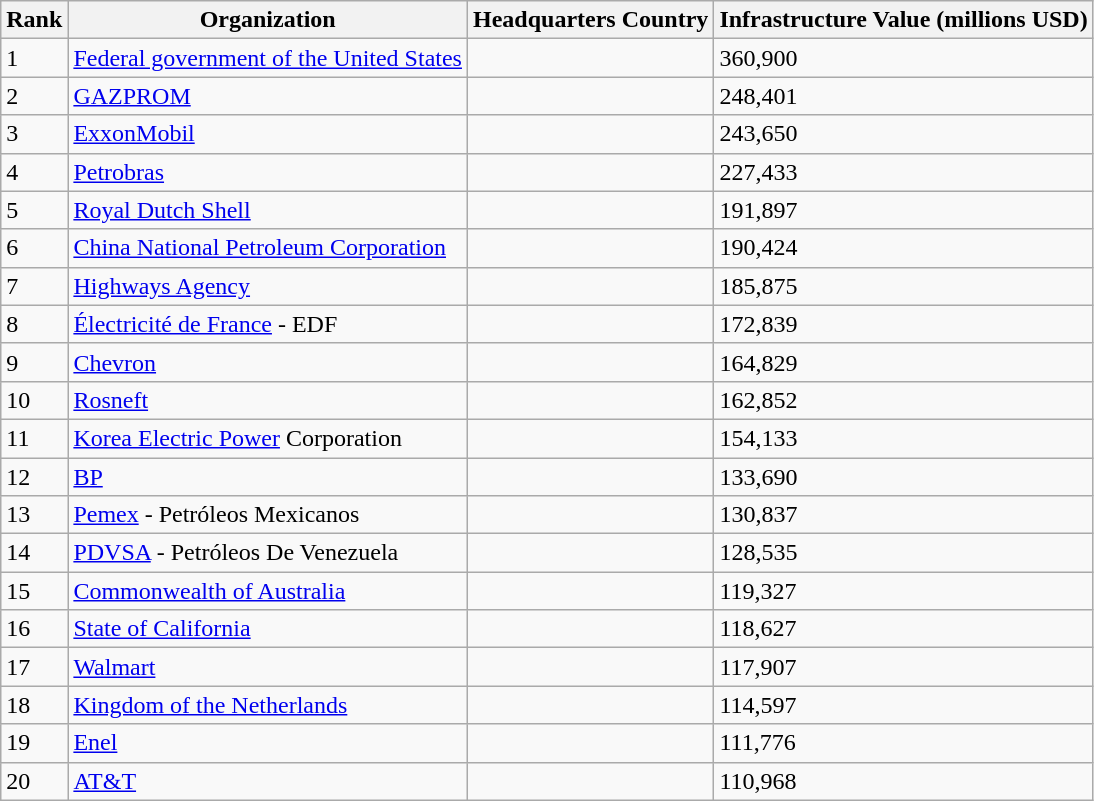<table class="wikitable sortable">
<tr>
<th>Rank</th>
<th>Organization</th>
<th>Headquarters Country</th>
<th>Infrastructure Value (millions USD)</th>
</tr>
<tr>
<td>1</td>
<td><a href='#'>Federal government of the United States</a></td>
<td></td>
<td>360,900</td>
</tr>
<tr>
<td>2</td>
<td><a href='#'>GAZPROM</a></td>
<td></td>
<td>248,401</td>
</tr>
<tr>
<td>3</td>
<td><a href='#'>ExxonMobil</a></td>
<td></td>
<td>243,650</td>
</tr>
<tr>
<td>4</td>
<td><a href='#'>Petrobras</a></td>
<td></td>
<td>227,433</td>
</tr>
<tr>
<td>5</td>
<td><a href='#'>Royal Dutch Shell</a></td>
<td></td>
<td>191,897</td>
</tr>
<tr>
<td>6</td>
<td><a href='#'>China National Petroleum Corporation</a></td>
<td></td>
<td>190,424</td>
</tr>
<tr>
<td>7</td>
<td><a href='#'>Highways Agency</a></td>
<td></td>
<td>185,875</td>
</tr>
<tr>
<td>8</td>
<td><a href='#'>Électricité de France</a> - EDF</td>
<td></td>
<td>172,839</td>
</tr>
<tr>
<td>9</td>
<td><a href='#'>Chevron</a></td>
<td></td>
<td>164,829</td>
</tr>
<tr>
<td>10</td>
<td><a href='#'>Rosneft</a></td>
<td></td>
<td>162,852</td>
</tr>
<tr>
<td>11</td>
<td><a href='#'>Korea Electric Power</a> Corporation</td>
<td></td>
<td>154,133</td>
</tr>
<tr>
<td>12</td>
<td><a href='#'>BP</a></td>
<td></td>
<td>133,690</td>
</tr>
<tr>
<td>13</td>
<td><a href='#'>Pemex</a> - Petróleos Mexicanos</td>
<td></td>
<td>130,837</td>
</tr>
<tr>
<td>14</td>
<td><a href='#'>PDVSA</a> - Petróleos De Venezuela</td>
<td></td>
<td>128,535</td>
</tr>
<tr>
<td>15</td>
<td><a href='#'>Commonwealth of Australia</a></td>
<td></td>
<td>119,327</td>
</tr>
<tr>
<td>16</td>
<td><a href='#'>State of California</a></td>
<td></td>
<td>118,627</td>
</tr>
<tr>
<td>17</td>
<td><a href='#'>Walmart</a></td>
<td></td>
<td>117,907</td>
</tr>
<tr>
<td>18</td>
<td><a href='#'>Kingdom of the Netherlands</a></td>
<td></td>
<td>114,597</td>
</tr>
<tr>
<td>19</td>
<td><a href='#'>Enel</a></td>
<td></td>
<td>111,776</td>
</tr>
<tr>
<td>20</td>
<td><a href='#'>AT&T</a></td>
<td></td>
<td>110,968</td>
</tr>
</table>
